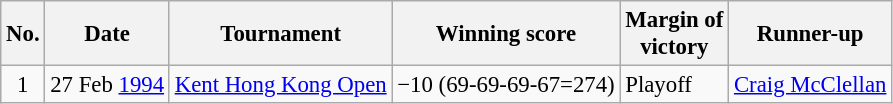<table class="wikitable" style="font-size:95%;">
<tr>
<th>No.</th>
<th>Date</th>
<th>Tournament</th>
<th>Winning score</th>
<th>Margin of<br>victory</th>
<th>Runner-up</th>
</tr>
<tr>
<td align=center>1</td>
<td align=right>27 Feb <a href='#'>1994</a></td>
<td><a href='#'>Kent Hong Kong Open</a></td>
<td>−10 (69-69-69-67=274)</td>
<td>Playoff</td>
<td> <a href='#'>Craig McClellan</a></td>
</tr>
</table>
